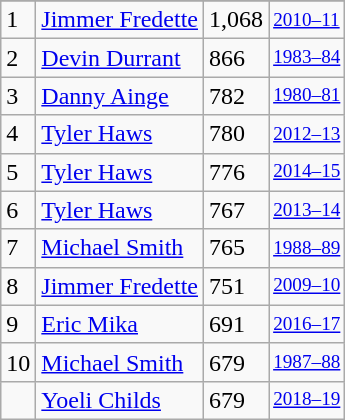<table class="wikitable">
<tr>
</tr>
<tr>
<td>1</td>
<td><a href='#'>Jimmer Fredette</a></td>
<td>1,068</td>
<td style="font-size:80%;"><a href='#'>2010–11</a></td>
</tr>
<tr>
<td>2</td>
<td><a href='#'>Devin Durrant</a></td>
<td>866</td>
<td style="font-size:80%;"><a href='#'>1983–84</a></td>
</tr>
<tr>
<td>3</td>
<td><a href='#'>Danny Ainge</a></td>
<td>782</td>
<td style="font-size:80%;"><a href='#'>1980–81</a></td>
</tr>
<tr>
<td>4</td>
<td><a href='#'>Tyler Haws</a></td>
<td>780</td>
<td style="font-size:80%;"><a href='#'>2012–13</a></td>
</tr>
<tr>
<td>5</td>
<td><a href='#'>Tyler Haws</a></td>
<td>776</td>
<td style="font-size:80%;"><a href='#'>2014–15</a></td>
</tr>
<tr>
<td>6</td>
<td><a href='#'>Tyler Haws</a></td>
<td>767</td>
<td style="font-size:80%;"><a href='#'>2013–14</a></td>
</tr>
<tr>
<td>7</td>
<td><a href='#'>Michael Smith</a></td>
<td>765</td>
<td style="font-size:80%;"><a href='#'>1988–89</a></td>
</tr>
<tr>
<td>8</td>
<td><a href='#'>Jimmer Fredette</a></td>
<td>751</td>
<td style="font-size:80%;"><a href='#'>2009–10</a></td>
</tr>
<tr>
<td>9</td>
<td><a href='#'>Eric Mika</a></td>
<td>691</td>
<td style="font-size:80%;"><a href='#'>2016–17</a></td>
</tr>
<tr>
<td>10</td>
<td><a href='#'>Michael Smith</a></td>
<td>679</td>
<td style="font-size:80%;"><a href='#'>1987–88</a></td>
</tr>
<tr>
<td></td>
<td><a href='#'>Yoeli Childs</a></td>
<td>679</td>
<td style="font-size:80%;"><a href='#'>2018–19</a></td>
</tr>
</table>
